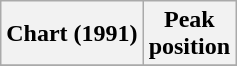<table class="wikitable sortable plainrowheaders" style="text-align:center">
<tr>
<th>Chart (1991)</th>
<th>Peak<br>position</th>
</tr>
<tr>
</tr>
</table>
